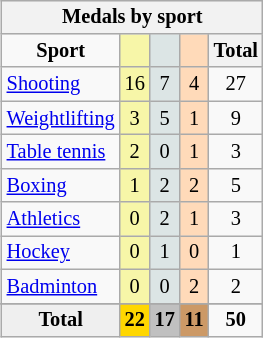<table class="wikitable" style="text-align:center; font-size:85%; float:right">
<tr style="background:#efefef;">
<th colspan=5><strong>Medals by sport</strong></th>
</tr>
<tr align=center>
<td><strong>Sport</strong></td>
<th style="background:#f7f6a8;"></th>
<th style="background:#dce5e5;"></th>
<th style="background:#ffdab9;"></th>
<th><strong>Total</strong></th>
</tr>
<tr align=center>
<td align=left><a href='#'>Shooting</a></td>
<td style="background:#f7f6a8;">16</td>
<td style="background:#dce5e5;">7</td>
<td style="background:#ffdab9;">4</td>
<td>27</td>
</tr>
<tr align=center>
<td align=left><a href='#'>Weightlifting</a></td>
<td style="background:#f7f6a8;">3</td>
<td style="background:#dce5e5;">5</td>
<td style="background:#ffdab9;">1</td>
<td>9</td>
</tr>
<tr align=center>
<td align=left><a href='#'>Table tennis</a></td>
<td style="background:#f7f6a8;">2</td>
<td style="background:#dce5e5;">0</td>
<td style="background:#ffdab9;">1</td>
<td>3</td>
</tr>
<tr align=center>
<td align=left><a href='#'>Boxing</a></td>
<td style="background:#f7f6a8;">1</td>
<td style="background:#dce5e5;">2</td>
<td style="background:#ffdab9;">2</td>
<td>5</td>
</tr>
<tr align=center>
<td align=left><a href='#'>Athletics</a></td>
<td style="background:#f7f6a8;">0</td>
<td style="background:#dce5e5;">2</td>
<td style="background:#ffdab9;">1</td>
<td>3</td>
</tr>
<tr align=center>
<td align=left><a href='#'>Hockey</a></td>
<td style="background:#f7f6a8;">0</td>
<td style="background:#dce5e5;">1</td>
<td style="background:#ffdab9;">0</td>
<td>1</td>
</tr>
<tr align=center>
<td align=left><a href='#'>Badminton</a></td>
<td style="background:#f7f6a8;">0</td>
<td style="background:#dce5e5;">0</td>
<td style="background:#ffdab9;">2</td>
<td>2</td>
</tr>
<tr>
</tr>
<tr align=center>
<th style="background:#efefef;"><strong>Total</strong></th>
<th style="background:gold;"><strong>22</strong></th>
<th style="background:silver;"><strong>17</strong></th>
<th style="background:#c96;"><strong>11</strong></th>
<td><strong>50</strong></td>
</tr>
</table>
